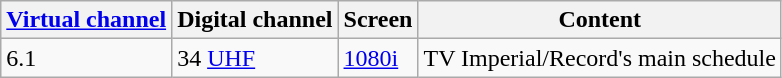<table class = "wikitable">
<tr>
<th><a href='#'>Virtual channel</a></th>
<th>Digital channel</th>
<th>Screen</th>
<th>Content</th>
</tr>
<tr>
<td>6.1</td>
<td>34 <a href='#'>UHF</a></td>
<td><a href='#'>1080i</a></td>
<td>TV Imperial/Record's main schedule</td>
</tr>
</table>
